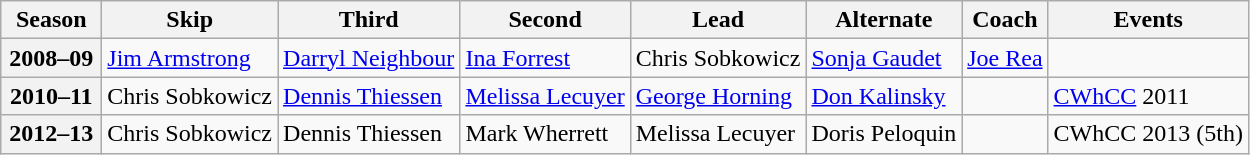<table class="wikitable">
<tr>
<th scope="col" width=60>Season</th>
<th scope="col">Skip</th>
<th scope="col">Third</th>
<th scope="col">Second</th>
<th scope="col">Lead</th>
<th scope="col">Alternate</th>
<th scope="col">Coach</th>
<th scope="col">Events</th>
</tr>
<tr>
<th scope="row">2008–09</th>
<td><a href='#'>Jim Armstrong</a></td>
<td><a href='#'>Darryl Neighbour</a></td>
<td><a href='#'>Ina Forrest</a></td>
<td>Chris Sobkowicz</td>
<td><a href='#'>Sonja Gaudet</a></td>
<td><a href='#'>Joe Rea</a></td>
<td> </td>
</tr>
<tr>
<th scope="row">2010–11</th>
<td>Chris Sobkowicz</td>
<td><a href='#'>Dennis Thiessen</a></td>
<td><a href='#'>Melissa Lecuyer</a></td>
<td><a href='#'>George Horning</a></td>
<td><a href='#'>Don Kalinsky</a></td>
<td></td>
<td><a href='#'>CWhCC</a> 2011 </td>
</tr>
<tr>
<th scope="row">2012–13</th>
<td>Chris Sobkowicz</td>
<td>Dennis Thiessen</td>
<td>Mark Wherrett</td>
<td>Melissa Lecuyer</td>
<td>Doris Peloquin</td>
<td></td>
<td>CWhCC 2013 (5th)</td>
</tr>
</table>
